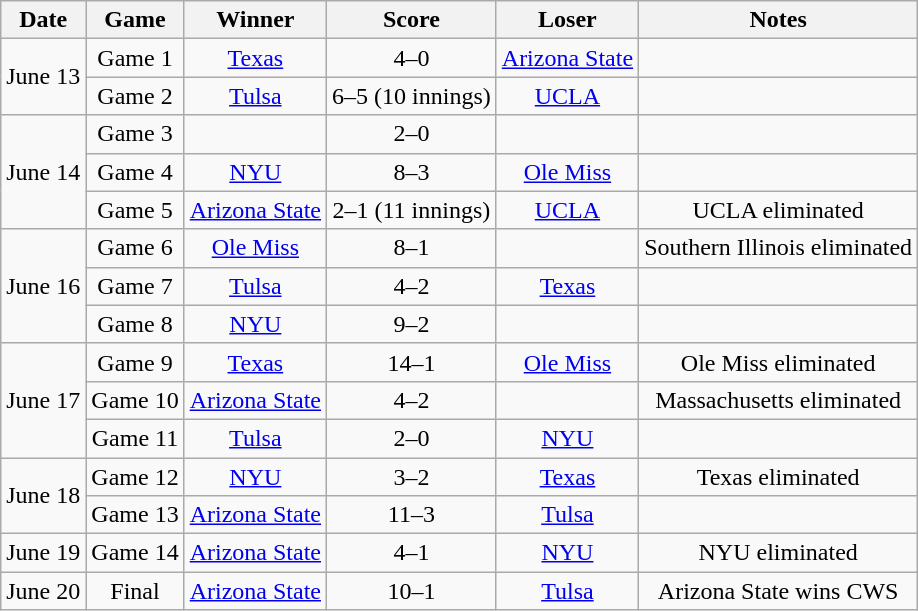<table class="wikitable">
<tr>
<th>Date</th>
<th>Game</th>
<th>Winner</th>
<th>Score</th>
<th>Loser</th>
<th>Notes</th>
</tr>
<tr align=center>
<td rowspan=2>June 13</td>
<td>Game 1</td>
<td><a href='#'>Texas</a></td>
<td>4–0</td>
<td><a href='#'>Arizona State</a></td>
<td></td>
</tr>
<tr align=center>
<td>Game 2</td>
<td><a href='#'>Tulsa</a></td>
<td>6–5 (10 innings)</td>
<td><a href='#'>UCLA</a></td>
<td></td>
</tr>
<tr align=center>
<td rowspan=3>June 14</td>
<td>Game 3</td>
<td></td>
<td>2–0</td>
<td></td>
<td></td>
</tr>
<tr align=center>
<td>Game 4</td>
<td><a href='#'>NYU</a></td>
<td>8–3</td>
<td><a href='#'>Ole Miss</a></td>
<td></td>
</tr>
<tr align=center>
<td>Game 5</td>
<td><a href='#'>Arizona State</a></td>
<td>2–1 (11 innings)</td>
<td><a href='#'>UCLA</a></td>
<td>UCLA eliminated</td>
</tr>
<tr align=center>
<td rowspan=3>June 16</td>
<td>Game 6</td>
<td><a href='#'>Ole Miss</a></td>
<td>8–1</td>
<td></td>
<td>Southern Illinois eliminated</td>
</tr>
<tr align=center>
<td>Game 7</td>
<td><a href='#'>Tulsa</a></td>
<td>4–2</td>
<td><a href='#'>Texas</a></td>
<td></td>
</tr>
<tr align=center>
<td>Game 8</td>
<td><a href='#'>NYU</a></td>
<td>9–2</td>
<td></td>
<td></td>
</tr>
<tr align=center>
<td rowspan=3>June 17</td>
<td>Game 9</td>
<td><a href='#'>Texas</a></td>
<td>14–1</td>
<td><a href='#'>Ole Miss</a></td>
<td>Ole Miss eliminated</td>
</tr>
<tr align=center>
<td>Game 10</td>
<td><a href='#'>Arizona State</a></td>
<td>4–2</td>
<td></td>
<td>Massachusetts eliminated</td>
</tr>
<tr align=center>
<td>Game 11</td>
<td><a href='#'>Tulsa</a></td>
<td>2–0</td>
<td><a href='#'>NYU</a></td>
<td></td>
</tr>
<tr align=center>
<td rowspan=2>June 18</td>
<td>Game 12</td>
<td><a href='#'>NYU</a></td>
<td>3–2</td>
<td><a href='#'>Texas</a></td>
<td>Texas eliminated</td>
</tr>
<tr align=center>
<td>Game 13</td>
<td><a href='#'>Arizona State</a></td>
<td>11–3</td>
<td><a href='#'>Tulsa</a></td>
<td></td>
</tr>
<tr align=center>
<td>June 19</td>
<td>Game 14</td>
<td><a href='#'>Arizona State</a></td>
<td>4–1</td>
<td><a href='#'>NYU</a></td>
<td>NYU eliminated</td>
</tr>
<tr align=center>
<td>June 20</td>
<td>Final</td>
<td><a href='#'>Arizona State</a></td>
<td>10–1</td>
<td><a href='#'>Tulsa</a></td>
<td>Arizona State wins CWS</td>
</tr>
</table>
